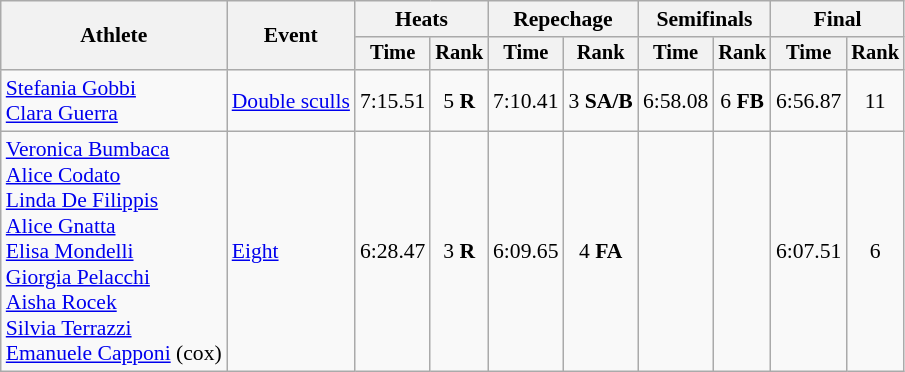<table class=wikitable style=font-size:90%;text-align:center>
<tr>
<th rowspan=2>Athlete</th>
<th rowspan=2>Event</th>
<th colspan=2>Heats</th>
<th colspan=2>Repechage</th>
<th colspan=2>Semifinals</th>
<th colspan=2>Final</th>
</tr>
<tr style=font-size:95%>
<th>Time</th>
<th>Rank</th>
<th>Time</th>
<th>Rank</th>
<th>Time</th>
<th>Rank</th>
<th>Time</th>
<th>Rank</th>
</tr>
<tr>
<td align=left><a href='#'>Stefania Gobbi</a><br><a href='#'>Clara Guerra</a></td>
<td align=left><a href='#'>Double sculls</a></td>
<td>7:15.51</td>
<td>5 <strong>R</strong></td>
<td>7:10.41</td>
<td>3 <strong>SA/B</strong></td>
<td>6:58.08</td>
<td>6 <strong>FB</strong></td>
<td>6:56.87</td>
<td>11</td>
</tr>
<tr>
<td align=left><a href='#'>Veronica Bumbaca</a><br><a href='#'>Alice Codato</a><br><a href='#'>Linda De Filippis</a><br><a href='#'>Alice Gnatta</a><br><a href='#'>Elisa Mondelli</a><br><a href='#'>Giorgia Pelacchi</a><br><a href='#'>Aisha Rocek</a><br><a href='#'>Silvia Terrazzi</a><br><a href='#'>Emanuele Capponi</a> (cox)</td>
<td align=left><a href='#'>Eight</a></td>
<td>6:28.47</td>
<td>3 <strong>R</strong></td>
<td>6:09.65</td>
<td>4 <strong>FA</strong></td>
<td></td>
<td></td>
<td>6:07.51</td>
<td>6</td>
</tr>
</table>
